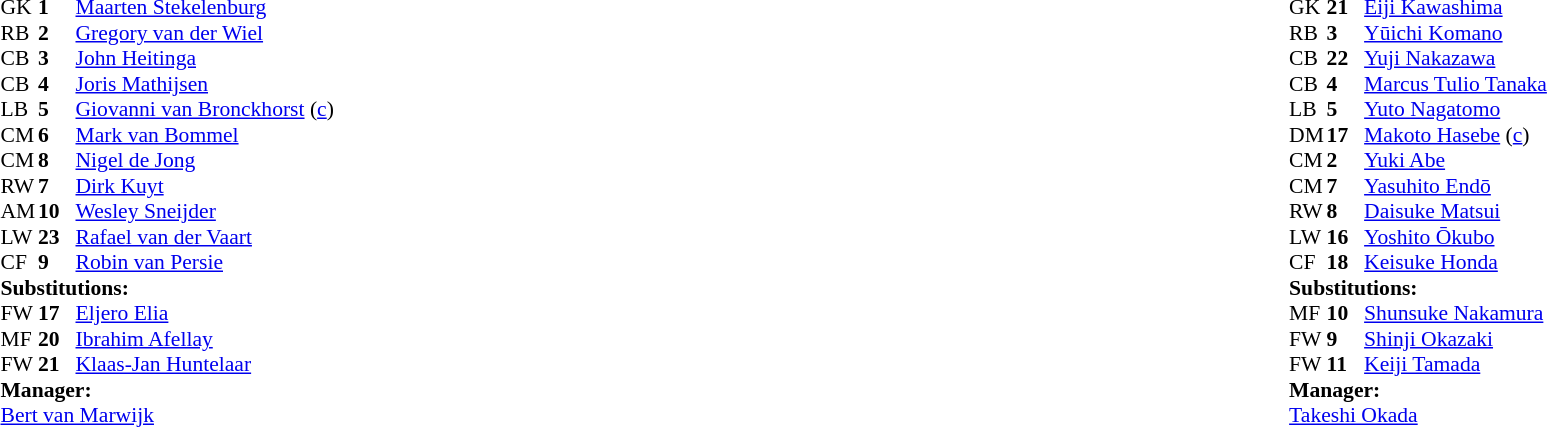<table width="100%">
<tr>
<td valign="top" width="40%"><br><table style="font-size: 90%" cellspacing="0" cellpadding="0">
<tr>
<th width="25"></th>
<th width="25"></th>
</tr>
<tr>
<td>GK</td>
<td><strong>1</strong></td>
<td><a href='#'>Maarten Stekelenburg</a></td>
</tr>
<tr>
<td>RB</td>
<td><strong>2</strong></td>
<td><a href='#'>Gregory van der Wiel</a></td>
<td></td>
</tr>
<tr>
<td>CB</td>
<td><strong>3</strong></td>
<td><a href='#'>John Heitinga</a></td>
</tr>
<tr>
<td>CB</td>
<td><strong>4</strong></td>
<td><a href='#'>Joris Mathijsen</a></td>
</tr>
<tr>
<td>LB</td>
<td><strong>5</strong></td>
<td><a href='#'>Giovanni van Bronckhorst</a> (<a href='#'>c</a>)</td>
</tr>
<tr>
<td>CM</td>
<td><strong>6</strong></td>
<td><a href='#'>Mark van Bommel</a></td>
</tr>
<tr>
<td>CM</td>
<td><strong>8</strong></td>
<td><a href='#'>Nigel de Jong</a></td>
</tr>
<tr>
<td>RW</td>
<td><strong>7</strong></td>
<td><a href='#'>Dirk Kuyt</a></td>
</tr>
<tr>
<td>AM</td>
<td><strong>10</strong></td>
<td><a href='#'>Wesley Sneijder</a></td>
<td></td>
<td></td>
</tr>
<tr>
<td>LW</td>
<td><strong>23</strong></td>
<td><a href='#'>Rafael van der Vaart</a></td>
<td></td>
<td></td>
</tr>
<tr>
<td>CF</td>
<td><strong>9</strong></td>
<td><a href='#'>Robin van Persie</a></td>
<td></td>
<td></td>
</tr>
<tr>
<td colspan=3><strong>Substitutions:</strong></td>
</tr>
<tr>
<td>FW</td>
<td><strong>17</strong></td>
<td><a href='#'>Eljero Elia</a></td>
<td></td>
<td></td>
</tr>
<tr>
<td>MF</td>
<td><strong>20</strong></td>
<td><a href='#'>Ibrahim Afellay</a></td>
<td></td>
<td></td>
</tr>
<tr>
<td>FW</td>
<td><strong>21</strong></td>
<td><a href='#'>Klaas-Jan Huntelaar</a></td>
<td></td>
<td></td>
</tr>
<tr>
<td colspan=3><strong>Manager:</strong></td>
</tr>
<tr>
<td colspan=3><a href='#'>Bert van Marwijk</a></td>
</tr>
</table>
</td>
<td valign="top"></td>
<td valign="top" width="50%"><br><table style="font-size: 90%" cellspacing="0" cellpadding="0"  align="center">
<tr>
<th width=25></th>
<th width=25></th>
</tr>
<tr>
<td>GK</td>
<td><strong>21</strong></td>
<td><a href='#'>Eiji Kawashima</a></td>
</tr>
<tr>
<td>RB</td>
<td><strong>3</strong></td>
<td><a href='#'>Yūichi Komano</a></td>
</tr>
<tr>
<td>CB</td>
<td><strong>22</strong></td>
<td><a href='#'>Yuji Nakazawa</a></td>
</tr>
<tr>
<td>CB</td>
<td><strong>4</strong></td>
<td><a href='#'>Marcus Tulio Tanaka</a></td>
</tr>
<tr>
<td>LB</td>
<td><strong>5</strong></td>
<td><a href='#'>Yuto Nagatomo</a></td>
</tr>
<tr>
<td>DM</td>
<td><strong>17</strong></td>
<td><a href='#'>Makoto Hasebe</a> (<a href='#'>c</a>)</td>
<td></td>
<td></td>
</tr>
<tr>
<td>CM</td>
<td><strong>2</strong></td>
<td><a href='#'>Yuki Abe</a></td>
</tr>
<tr>
<td>CM</td>
<td><strong>7</strong></td>
<td><a href='#'>Yasuhito Endō</a></td>
</tr>
<tr>
<td>RW</td>
<td><strong>8</strong></td>
<td><a href='#'>Daisuke Matsui</a></td>
<td></td>
<td></td>
</tr>
<tr>
<td>LW</td>
<td><strong>16</strong></td>
<td><a href='#'>Yoshito Ōkubo</a></td>
<td></td>
<td></td>
</tr>
<tr>
<td>CF</td>
<td><strong>18</strong></td>
<td><a href='#'>Keisuke Honda</a></td>
</tr>
<tr>
<td colspan=3><strong>Substitutions:</strong></td>
</tr>
<tr>
<td>MF</td>
<td><strong>10</strong></td>
<td><a href='#'>Shunsuke Nakamura</a></td>
<td></td>
<td></td>
</tr>
<tr>
<td>FW</td>
<td><strong>9</strong></td>
<td><a href='#'>Shinji Okazaki</a></td>
<td></td>
<td></td>
</tr>
<tr>
<td>FW</td>
<td><strong>11</strong></td>
<td><a href='#'>Keiji Tamada</a></td>
<td></td>
<td></td>
</tr>
<tr>
<td colspan=3><strong>Manager:</strong></td>
</tr>
<tr>
<td colspan=4><a href='#'>Takeshi Okada</a></td>
</tr>
</table>
</td>
</tr>
</table>
